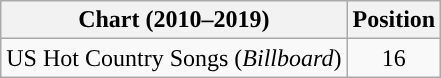<table class="wikitable">
<tr>
<th>Chart (2010–2019)</th>
<th>Position</th>
</tr>
<tr>
<td>US Hot Country Songs (<em>Billboard</em>)</td>
<td style="text-align:center;">16</td>
</tr>
</table>
